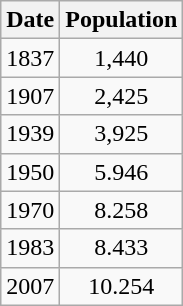<table class="wikitable">
<tr>
<th>Date</th>
<th>Population</th>
</tr>
<tr>
<td>1837</td>
<td align="center">1,440</td>
</tr>
<tr>
<td>1907</td>
<td align="center">2,425</td>
</tr>
<tr>
<td>1939</td>
<td align="center">3,925</td>
</tr>
<tr>
<td>1950</td>
<td align="center">5.946</td>
</tr>
<tr>
<td>1970</td>
<td align="center">8.258</td>
</tr>
<tr>
<td>1983</td>
<td align="center">8.433</td>
</tr>
<tr>
<td>2007</td>
<td align="center">10.254</td>
</tr>
</table>
